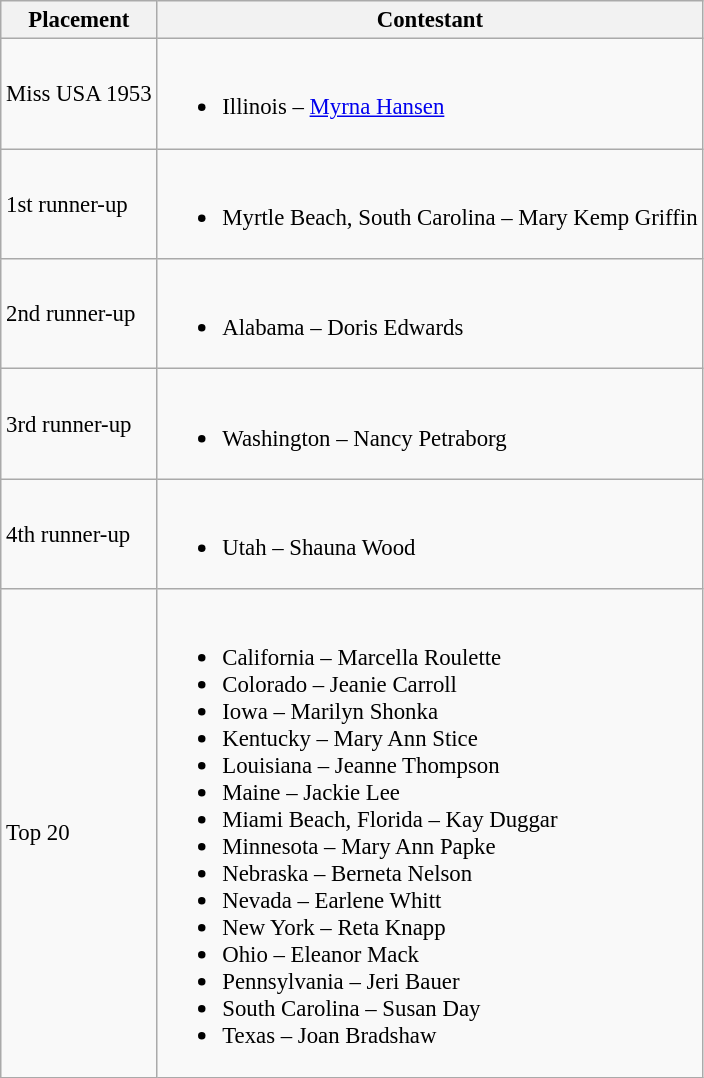<table class="wikitable sortable" style="font-size: 95%;">
<tr>
<th>Placement</th>
<th>Contestant</th>
</tr>
<tr>
<td>Miss USA 1953</td>
<td><br><ul><li>Illinois – <a href='#'>Myrna Hansen</a></li></ul></td>
</tr>
<tr>
<td>1st runner-up</td>
<td><br><ul><li>Myrtle Beach, South Carolina – Mary Kemp Griffin</li></ul></td>
</tr>
<tr>
<td>2nd runner-up</td>
<td><br><ul><li>Alabama – Doris Edwards</li></ul></td>
</tr>
<tr>
<td>3rd runner-up</td>
<td><br><ul><li>Washington – Nancy Petraborg</li></ul></td>
</tr>
<tr>
<td>4th runner-up</td>
<td><br><ul><li>Utah – Shauna Wood</li></ul></td>
</tr>
<tr>
<td>Top 20</td>
<td><br><ul><li>California – Marcella Roulette</li><li>Colorado – Jeanie Carroll</li><li>Iowa – Marilyn Shonka</li><li>Kentucky – Mary Ann Stice</li><li>Louisiana – Jeanne Thompson</li><li>Maine – Jackie Lee</li><li>Miami Beach, Florida – Kay Duggar</li><li>Minnesota – Mary Ann Papke</li><li>Nebraska – Berneta Nelson</li><li>Nevada – Earlene Whitt</li><li>New York – Reta Knapp</li><li>Ohio – Eleanor Mack</li><li>Pennsylvania – Jeri Bauer</li><li>South Carolina – Susan Day</li><li>Texas – Joan Bradshaw</li></ul></td>
</tr>
</table>
